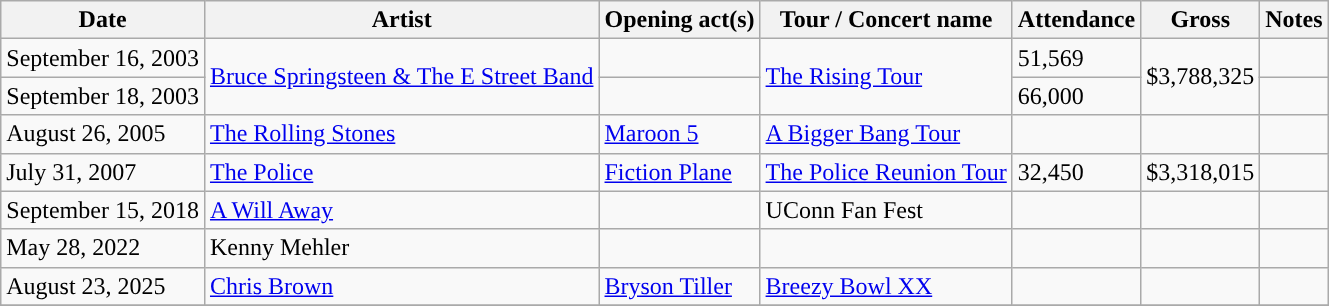<table class="wikitable" style=font-size:100% style="text-align:center">
<tr>
<th>Date</th>
<th>Artist</th>
<th>Opening act(s)</th>
<th>Tour / Concert name</th>
<th>Attendance</th>
<th>Gross</th>
<th>Notes</th>
</tr>
<tr>
<td>September 16, 2003</td>
<td rowspan="2"><a href='#'>Bruce Springsteen & The E Street Band</a></td>
<td></td>
<td rowspan="2"><a href='#'>The Rising Tour</a></td>
<td>51,569</td>
<td rowspan="2">$3,788,325</td>
<td></td>
</tr>
<tr>
<td>September 18, 2003</td>
<td></td>
<td>66,000</td>
<td></td>
</tr>
<tr>
<td>August 26, 2005</td>
<td><a href='#'>The Rolling Stones</a></td>
<td><a href='#'>Maroon 5</a></td>
<td><a href='#'>A Bigger Bang Tour</a></td>
<td></td>
<td></td>
<td></td>
</tr>
<tr>
<td>July 31, 2007</td>
<td><a href='#'>The Police</a></td>
<td><a href='#'>Fiction Plane</a></td>
<td><a href='#'>The Police Reunion Tour</a></td>
<td>32,450</td>
<td>$3,318,015</td>
<td></td>
</tr>
<tr>
<td>September 15, 2018</td>
<td><a href='#'>A Will Away</a></td>
<td></td>
<td>UConn Fan Fest</td>
<td></td>
<td></td>
<td></td>
</tr>
<tr>
<td>May 28, 2022</td>
<td>Kenny Mehler</td>
<td></td>
<td></td>
<td></td>
<td></td>
<td></td>
</tr>
<tr>
<td>August 23, 2025</td>
<td><a href='#'>Chris Brown</a></td>
<td><a href='#'>Bryson Tiller</a></td>
<td><a href='#'>Breezy Bowl XX</a></td>
<td></td>
<td></td>
<td></td>
</tr>
<tr>
</tr>
</table>
